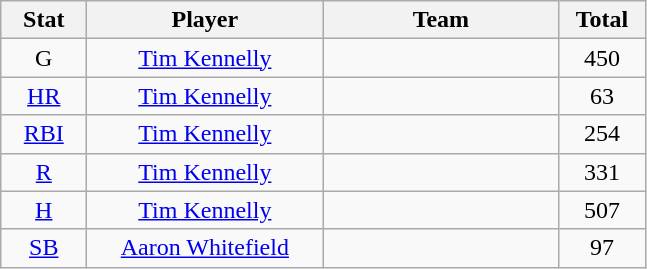<table class="wikitable" style="text-align:center;">
<tr>
<th width=50>Stat</th>
<th width=150>Player</th>
<th width=150>Team</th>
<th width=50>Total</th>
</tr>
<tr>
<td>G</td>
<td><a href='#'>Tim Kennelly</a></td>
<td></td>
<td>450</td>
</tr>
<tr>
<td><a href='#'>HR</a></td>
<td><a href='#'>Tim Kennelly</a></td>
<td></td>
<td>63</td>
</tr>
<tr>
<td><a href='#'>RBI</a></td>
<td><a href='#'>Tim Kennelly</a></td>
<td></td>
<td>254</td>
</tr>
<tr>
<td><a href='#'>R</a></td>
<td><a href='#'>Tim Kennelly</a></td>
<td></td>
<td>331</td>
</tr>
<tr>
<td><a href='#'>H</a></td>
<td><a href='#'>Tim Kennelly</a></td>
<td></td>
<td>507</td>
</tr>
<tr>
<td><a href='#'>SB</a></td>
<td><a href='#'>Aaron Whitefield</a></td>
<td>  </td>
<td>97</td>
</tr>
</table>
